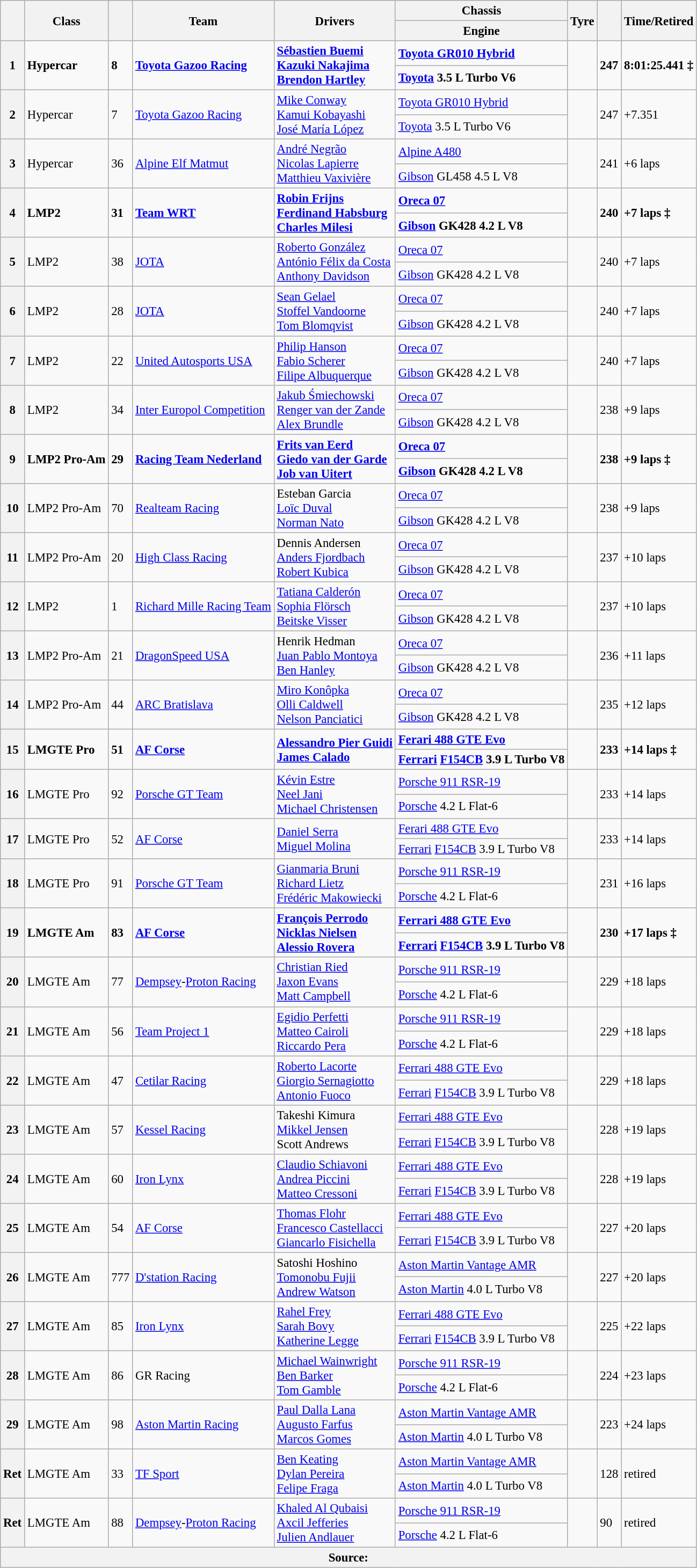<table class="wikitable" style="font-size:95%;">
<tr>
<th rowspan=2></th>
<th rowspan=2>Class</th>
<th rowspan=2></th>
<th rowspan=2>Team</th>
<th rowspan=2>Drivers</th>
<th>Chassis</th>
<th rowspan=2>Tyre</th>
<th rowspan=2></th>
<th rowspan=2>Time/Retired</th>
</tr>
<tr>
<th>Engine</th>
</tr>
<tr>
<th rowspan=2><strong>1</strong></th>
<td rowspan=2><strong>Hypercar</strong></td>
<td rowspan=2><strong>8</strong></td>
<td rowspan=2><strong> <a href='#'>Toyota Gazoo Racing</a></strong></td>
<td rowspan=2><strong> <a href='#'>Sébastien Buemi</a><br> <a href='#'>Kazuki Nakajima</a><br> <a href='#'>Brendon Hartley</a></strong></td>
<td><strong><a href='#'>Toyota GR010 Hybrid</a></strong></td>
<td rowspan=2></td>
<td rowspan=2><strong>247</strong></td>
<td rowspan=2><strong>8:01:25.441</strong> <strong>‡</strong></td>
</tr>
<tr>
<td><strong><a href='#'>Toyota</a> 3.5 L Turbo V6</strong></td>
</tr>
<tr>
<th rowspan=2>2</th>
<td rowspan=2>Hypercar</td>
<td rowspan=2>7</td>
<td rowspan=2> <a href='#'>Toyota Gazoo Racing</a></td>
<td rowspan=2> <a href='#'>Mike Conway</a> <br>  <a href='#'>Kamui Kobayashi</a> <br>  <a href='#'>José María López</a></td>
<td><a href='#'>Toyota GR010 Hybrid</a></td>
<td rowspan=2></td>
<td rowspan=2>247</td>
<td rowspan=2>+7.351</td>
</tr>
<tr>
<td><a href='#'>Toyota</a> 3.5 L Turbo V6</td>
</tr>
<tr>
<th rowspan=2>3</th>
<td rowspan=2>Hypercar</td>
<td rowspan=2>36</td>
<td rowspan=2> <a href='#'>Alpine Elf Matmut</a></td>
<td rowspan=2> <a href='#'>André Negrão</a> <br>  <a href='#'>Nicolas Lapierre</a> <br>  <a href='#'>Matthieu Vaxivière</a></td>
<td><a href='#'>Alpine A480</a></td>
<td rowspan=2></td>
<td rowspan=2>241</td>
<td rowspan=2>+6 laps</td>
</tr>
<tr>
<td><a href='#'>Gibson</a> GL458 4.5 L V8</td>
</tr>
<tr>
<th rowspan=2>4</th>
<td rowspan=2><strong>LMP2</strong></td>
<td rowspan=2><strong>31</strong></td>
<td rowspan=2> <strong><a href='#'>Team WRT</a></strong></td>
<td rowspan=2> <strong><a href='#'>Robin Frijns</a> <br>  <a href='#'>Ferdinand Habsburg</a> <br>  <a href='#'>Charles Milesi</a></strong></td>
<td><strong><a href='#'>Oreca 07</a></strong></td>
<td rowspan=2></td>
<td rowspan=2><strong>240</strong></td>
<td rowspan=2><strong>+7 laps</strong> <strong>‡</strong></td>
</tr>
<tr>
<td><strong><a href='#'>Gibson</a> GK428 4.2 L V8</strong></td>
</tr>
<tr>
<th rowspan=2>5</th>
<td rowspan=2>LMP2</td>
<td rowspan=2>38</td>
<td rowspan=2> <a href='#'>JOTA</a></td>
<td rowspan=2> <a href='#'>Roberto González</a> <br>  <a href='#'>António Félix da Costa</a> <br>  <a href='#'>Anthony Davidson</a></td>
<td><a href='#'>Oreca 07</a></td>
<td rowspan=2></td>
<td rowspan=2>240</td>
<td rowspan=2>+7 laps</td>
</tr>
<tr>
<td><a href='#'>Gibson</a> GK428 4.2 L V8</td>
</tr>
<tr>
<th rowspan=2>6</th>
<td rowspan=2>LMP2</td>
<td rowspan=2>28</td>
<td rowspan=2> <a href='#'>JOTA</a></td>
<td rowspan=2> <a href='#'>Sean Gelael</a> <br>  <a href='#'>Stoffel Vandoorne</a> <br>  <a href='#'>Tom Blomqvist</a></td>
<td><a href='#'>Oreca 07</a></td>
<td rowspan=2></td>
<td rowspan=2>240</td>
<td rowspan=2>+7 laps</td>
</tr>
<tr>
<td><a href='#'>Gibson</a> GK428 4.2 L V8</td>
</tr>
<tr>
<th rowspan=2>7</th>
<td rowspan=2>LMP2</td>
<td rowspan=2>22</td>
<td rowspan=2> <a href='#'>United Autosports USA</a></td>
<td rowspan=2> <a href='#'>Philip Hanson</a> <br>  <a href='#'>Fabio Scherer</a> <br>  <a href='#'>Filipe Albuquerque</a></td>
<td><a href='#'>Oreca 07</a></td>
<td rowspan=2></td>
<td rowspan=2>240</td>
<td rowspan=2>+7 laps</td>
</tr>
<tr>
<td><a href='#'>Gibson</a> GK428 4.2 L V8</td>
</tr>
<tr>
<th rowspan=2>8</th>
<td rowspan=2>LMP2</td>
<td rowspan=2>34</td>
<td rowspan=2> <a href='#'>Inter Europol Competition</a></td>
<td rowspan=2> <a href='#'>Jakub Śmiechowski</a> <br>  <a href='#'>Renger van der Zande</a> <br>  <a href='#'>Alex Brundle</a></td>
<td><a href='#'>Oreca 07</a></td>
<td rowspan=2></td>
<td rowspan=2>238</td>
<td rowspan=2>+9 laps</td>
</tr>
<tr>
<td><a href='#'>Gibson</a> GK428 4.2 L V8</td>
</tr>
<tr>
<th rowspan=2>9</th>
<td rowspan=2><strong>LMP2 Pro-Am</strong></td>
<td rowspan=2><strong>29</strong></td>
<td rowspan=2><strong> <a href='#'>Racing Team Nederland</a></strong></td>
<td rowspan=2><strong> <a href='#'>Frits van Eerd</a> <br>  <a href='#'>Giedo van der Garde</a> <br>  <a href='#'>Job van Uitert</a></strong></td>
<td><strong><a href='#'>Oreca 07</a></strong></td>
<td rowspan=2></td>
<td rowspan=2><strong>238</strong></td>
<td rowspan=2><strong>+9 laps</strong> <strong>‡</strong></td>
</tr>
<tr>
<td><strong><a href='#'>Gibson</a> GK428 4.2 L V8</strong></td>
</tr>
<tr>
<th rowspan=2>10</th>
<td rowspan=2>LMP2 Pro-Am</td>
<td rowspan=2>70</td>
<td rowspan=2> <a href='#'>Realteam Racing</a></td>
<td rowspan=2> Esteban Garcia <br>  <a href='#'>Loïc Duval</a> <br>  <a href='#'>Norman Nato</a></td>
<td><a href='#'>Oreca 07</a></td>
<td rowspan=2></td>
<td rowspan=2>238</td>
<td rowspan=2>+9 laps</td>
</tr>
<tr>
<td><a href='#'>Gibson</a> GK428 4.2 L V8</td>
</tr>
<tr>
<th rowspan=2>11</th>
<td rowspan=2>LMP2 Pro-Am</td>
<td rowspan=2>20</td>
<td rowspan=2> <a href='#'>High Class Racing</a></td>
<td rowspan=2> Dennis Andersen <br>  <a href='#'>Anders Fjordbach</a> <br>  <a href='#'>Robert Kubica</a></td>
<td><a href='#'>Oreca 07</a></td>
<td rowspan=2></td>
<td rowspan=2>237</td>
<td rowspan=2>+10 laps</td>
</tr>
<tr>
<td><a href='#'>Gibson</a> GK428 4.2 L V8</td>
</tr>
<tr>
<th rowspan=2>12</th>
<td rowspan=2>LMP2</td>
<td rowspan=2>1</td>
<td rowspan=2> <a href='#'>Richard Mille Racing Team</a></td>
<td rowspan=2> <a href='#'>Tatiana Calderón</a> <br>  <a href='#'>Sophia Flörsch</a> <br>  <a href='#'>Beitske Visser</a></td>
<td><a href='#'>Oreca 07</a></td>
<td rowspan=2></td>
<td rowspan=2>237</td>
<td rowspan=2>+10 laps</td>
</tr>
<tr>
<td><a href='#'>Gibson</a> GK428 4.2 L V8</td>
</tr>
<tr>
<th rowspan=2>13</th>
<td rowspan=2>LMP2 Pro-Am</td>
<td rowspan=2>21</td>
<td rowspan=2> <a href='#'>DragonSpeed USA</a></td>
<td rowspan=2> Henrik Hedman <br>  <a href='#'>Juan Pablo Montoya</a> <br>  <a href='#'>Ben Hanley</a></td>
<td><a href='#'>Oreca 07</a></td>
<td rowspan=2></td>
<td rowspan=2>236</td>
<td rowspan=2>+11 laps</td>
</tr>
<tr>
<td><a href='#'>Gibson</a> GK428 4.2 L V8</td>
</tr>
<tr>
<th rowspan=2>14</th>
<td rowspan=2>LMP2 Pro-Am</td>
<td rowspan=2>44</td>
<td rowspan=2> <a href='#'>ARC Bratislava</a></td>
<td rowspan=2> <a href='#'>Miro Konôpka</a> <br>  <a href='#'>Olli Caldwell</a> <br>  <a href='#'>Nelson Panciatici</a></td>
<td><a href='#'>Oreca 07</a></td>
<td rowspan=2></td>
<td rowspan=2>235</td>
<td rowspan=2>+12 laps</td>
</tr>
<tr>
<td><a href='#'>Gibson</a> GK428 4.2 L V8</td>
</tr>
<tr>
<th rowspan=2>15</th>
<td rowspan=2><strong>LMGTE Pro</strong></td>
<td rowspan=2><strong>51</strong></td>
<td rowspan=2><strong> <a href='#'>AF Corse</a></strong></td>
<td rowspan=2><strong> <a href='#'>Alessandro Pier Guidi</a> <br>  <a href='#'>James Calado</a></strong></td>
<td><strong><a href='#'>Ferari 488 GTE Evo</a></strong></td>
<td rowspan=2></td>
<td rowspan=2><strong>233</strong></td>
<td rowspan=2><strong>+14 laps</strong> <strong>‡</strong></td>
</tr>
<tr>
<td><strong><a href='#'>Ferrari</a> <a href='#'>F154CB</a> 3.9 L Turbo V8</strong></td>
</tr>
<tr>
<th rowspan=2>16</th>
<td rowspan=2>LMGTE Pro</td>
<td rowspan=2>92</td>
<td rowspan=2> <a href='#'>Porsche GT Team</a></td>
<td rowspan=2> <a href='#'>Kévin Estre</a> <br>  <a href='#'>Neel Jani</a> <br>  <a href='#'>Michael Christensen</a></td>
<td><a href='#'>Porsche 911 RSR-19</a></td>
<td rowspan=2></td>
<td rowspan=2>233</td>
<td rowspan=2>+14 laps</td>
</tr>
<tr>
<td><a href='#'>Porsche</a> 4.2 L Flat-6</td>
</tr>
<tr>
<th rowspan=2>17</th>
<td rowspan=2>LMGTE Pro</td>
<td rowspan=2>52</td>
<td rowspan=2> <a href='#'>AF Corse</a></td>
<td rowspan=2> <a href='#'>Daniel Serra</a> <br>  <a href='#'>Miguel Molina</a></td>
<td><a href='#'>Ferari 488 GTE Evo</a></td>
<td rowspan=2></td>
<td rowspan=2>233</td>
<td rowspan=2>+14 laps</td>
</tr>
<tr>
<td><a href='#'>Ferrari</a> <a href='#'>F154CB</a> 3.9 L Turbo V8</td>
</tr>
<tr>
<th rowspan=2>18</th>
<td rowspan=2>LMGTE Pro</td>
<td rowspan=2>91</td>
<td rowspan=2> <a href='#'>Porsche GT Team</a></td>
<td rowspan=2> <a href='#'>Gianmaria Bruni</a> <br>  <a href='#'>Richard Lietz</a> <br>  <a href='#'>Frédéric Makowiecki</a></td>
<td><a href='#'>Porsche 911 RSR-19</a></td>
<td rowspan=2></td>
<td rowspan=2>231</td>
<td rowspan=2>+16 laps</td>
</tr>
<tr>
<td><a href='#'>Porsche</a> 4.2 L Flat-6</td>
</tr>
<tr>
<th rowspan=2>19</th>
<td rowspan=2><strong>LMGTE Am</strong></td>
<td rowspan=2><strong>83</strong></td>
<td rowspan=2><strong> <a href='#'>AF Corse</a></strong></td>
<td rowspan=2><strong> <a href='#'>François Perrodo</a> <br>  <a href='#'>Nicklas Nielsen</a> <br>  <a href='#'>Alessio Rovera</a></strong></td>
<td><strong><a href='#'>Ferrari 488 GTE Evo</a></strong></td>
<td rowspan=2></td>
<td rowspan=2><strong>230</strong></td>
<td rowspan=2><strong>+17 laps</strong> <strong>‡</strong></td>
</tr>
<tr>
<td><strong><a href='#'>Ferrari</a> <a href='#'>F154CB</a> 3.9 L Turbo V8</strong></td>
</tr>
<tr>
<th rowspan=2>20</th>
<td rowspan=2>LMGTE Am</td>
<td rowspan=2>77</td>
<td rowspan=2> <a href='#'>Dempsey</a>-<a href='#'>Proton Racing</a></td>
<td rowspan=2> <a href='#'>Christian Ried</a> <br>  <a href='#'>Jaxon Evans</a> <br>  <a href='#'>Matt Campbell</a></td>
<td><a href='#'>Porsche 911 RSR-19</a></td>
<td rowspan=2></td>
<td rowspan=2>229</td>
<td rowspan=2>+18 laps</td>
</tr>
<tr>
<td><a href='#'>Porsche</a> 4.2 L Flat-6</td>
</tr>
<tr>
<th rowspan=2>21</th>
<td rowspan=2>LMGTE Am</td>
<td rowspan=2>56</td>
<td rowspan=2> <a href='#'>Team Project 1</a></td>
<td rowspan=2> <a href='#'>Egidio Perfetti</a> <br>  <a href='#'>Matteo Cairoli</a> <br>  <a href='#'>Riccardo Pera</a></td>
<td><a href='#'>Porsche 911 RSR-19</a></td>
<td rowspan=2></td>
<td rowspan=2>229</td>
<td rowspan=2>+18 laps</td>
</tr>
<tr>
<td><a href='#'>Porsche</a> 4.2 L Flat-6</td>
</tr>
<tr>
<th rowspan=2>22</th>
<td rowspan=2>LMGTE Am</td>
<td rowspan=2>47</td>
<td rowspan=2> <a href='#'>Cetilar Racing</a></td>
<td rowspan=2> <a href='#'>Roberto Lacorte</a> <br>  <a href='#'>Giorgio Sernagiotto</a> <br>  <a href='#'>Antonio Fuoco</a></td>
<td><a href='#'>Ferrari 488 GTE Evo</a></td>
<td rowspan=2></td>
<td rowspan=2>229</td>
<td rowspan=2>+18 laps</td>
</tr>
<tr>
<td><a href='#'>Ferrari</a> <a href='#'>F154CB</a> 3.9 L Turbo V8</td>
</tr>
<tr>
<th rowspan=2>23</th>
<td rowspan=2>LMGTE Am</td>
<td rowspan=2>57</td>
<td rowspan=2> <a href='#'>Kessel Racing</a></td>
<td rowspan=2> Takeshi Kimura <br>  <a href='#'>Mikkel Jensen</a> <br>  Scott Andrews</td>
<td><a href='#'>Ferrari 488 GTE Evo</a></td>
<td rowspan=2></td>
<td rowspan=2>228</td>
<td rowspan=2>+19 laps</td>
</tr>
<tr>
<td><a href='#'>Ferrari</a> <a href='#'>F154CB</a> 3.9 L Turbo V8</td>
</tr>
<tr>
<th rowspan=2>24</th>
<td rowspan=2>LMGTE Am</td>
<td rowspan=2>60</td>
<td rowspan=2> <a href='#'>Iron Lynx</a></td>
<td rowspan=2> <a href='#'>Claudio Schiavoni</a> <br>  <a href='#'>Andrea Piccini</a> <br>  <a href='#'>Matteo Cressoni</a></td>
<td><a href='#'>Ferrari 488 GTE Evo</a></td>
<td rowspan=2></td>
<td rowspan=2>228</td>
<td rowspan=2>+19 laps</td>
</tr>
<tr>
<td><a href='#'>Ferrari</a> <a href='#'>F154CB</a> 3.9 L Turbo V8</td>
</tr>
<tr>
<th rowspan=2>25</th>
<td rowspan=2>LMGTE Am</td>
<td rowspan=2>54</td>
<td rowspan=2> <a href='#'>AF Corse</a></td>
<td rowspan=2> <a href='#'>Thomas Flohr</a> <br>  <a href='#'>Francesco Castellacci</a> <br>  <a href='#'>Giancarlo Fisichella</a></td>
<td><a href='#'>Ferrari 488 GTE Evo</a></td>
<td rowspan=2></td>
<td rowspan=2>227</td>
<td rowspan=2>+20 laps</td>
</tr>
<tr>
<td><a href='#'>Ferrari</a> <a href='#'>F154CB</a> 3.9 L Turbo V8</td>
</tr>
<tr>
<th rowspan=2>26</th>
<td rowspan=2>LMGTE Am</td>
<td rowspan=2>777</td>
<td rowspan=2> <a href='#'>D'station Racing</a></td>
<td rowspan=2> Satoshi Hoshino <br>  <a href='#'>Tomonobu Fujii</a> <br>  <a href='#'>Andrew Watson</a></td>
<td><a href='#'>Aston Martin Vantage AMR</a></td>
<td rowspan=2></td>
<td rowspan=2>227</td>
<td rowspan=2>+20 laps</td>
</tr>
<tr>
<td><a href='#'>Aston Martin</a> 4.0 L Turbo V8</td>
</tr>
<tr>
<th rowspan=2>27</th>
<td rowspan=2>LMGTE Am</td>
<td rowspan=2>85</td>
<td rowspan=2> <a href='#'>Iron Lynx</a></td>
<td rowspan=2> <a href='#'>Rahel Frey</a> <br>  <a href='#'>Sarah Bovy</a> <br>  <a href='#'>Katherine Legge</a></td>
<td><a href='#'>Ferrari 488 GTE Evo</a></td>
<td rowspan=2></td>
<td rowspan=2>225</td>
<td rowspan=2>+22 laps</td>
</tr>
<tr>
<td><a href='#'>Ferrari</a> <a href='#'>F154CB</a> 3.9 L Turbo V8</td>
</tr>
<tr>
<th rowspan=2>28</th>
<td rowspan=2>LMGTE Am</td>
<td rowspan=2>86</td>
<td rowspan=2> GR Racing</td>
<td rowspan=2> <a href='#'>Michael Wainwright</a> <br>  <a href='#'>Ben Barker</a> <br>  <a href='#'>Tom Gamble</a></td>
<td><a href='#'>Porsche 911 RSR-19</a></td>
<td rowspan=2></td>
<td rowspan=2>224</td>
<td rowspan=2>+23 laps</td>
</tr>
<tr>
<td><a href='#'>Porsche</a> 4.2 L Flat-6</td>
</tr>
<tr>
<th rowspan=2>29</th>
<td rowspan=2>LMGTE Am</td>
<td rowspan=2>98</td>
<td rowspan=2> <a href='#'>Aston Martin Racing</a></td>
<td rowspan=2> <a href='#'>Paul Dalla Lana</a> <br>  <a href='#'>Augusto Farfus</a> <br>  <a href='#'>Marcos Gomes</a></td>
<td><a href='#'>Aston Martin Vantage AMR</a></td>
<td rowspan=2></td>
<td rowspan=2>223</td>
<td rowspan=2>+24 laps</td>
</tr>
<tr>
<td><a href='#'>Aston Martin</a> 4.0 L Turbo V8</td>
</tr>
<tr>
<th rowspan=2>Ret</th>
<td rowspan=2>LMGTE Am</td>
<td rowspan=2>33</td>
<td rowspan=2> <a href='#'>TF Sport</a></td>
<td rowspan=2> <a href='#'>Ben Keating</a> <br>  <a href='#'>Dylan Pereira</a> <br>  <a href='#'>Felipe Fraga</a></td>
<td><a href='#'>Aston Martin Vantage AMR</a></td>
<td rowspan=2></td>
<td rowspan=2>128</td>
<td rowspan=2>retired</td>
</tr>
<tr>
<td><a href='#'>Aston Martin</a> 4.0 L Turbo V8</td>
</tr>
<tr>
<th rowspan=2>Ret</th>
<td rowspan=2>LMGTE Am</td>
<td rowspan=2>88</td>
<td rowspan=2> <a href='#'>Dempsey</a>-<a href='#'>Proton Racing</a></td>
<td rowspan=2> <a href='#'>Khaled Al Qubaisi</a>  <br>  <a href='#'>Axcil Jefferies</a> <br>  <a href='#'>Julien Andlauer</a></td>
<td><a href='#'>Porsche 911 RSR-19</a></td>
<td rowspan=2></td>
<td rowspan=2>90</td>
<td rowspan=2>retired</td>
</tr>
<tr>
<td><a href='#'>Porsche</a> 4.2 L Flat-6</td>
</tr>
<tr>
<th colspan="9">Source:</th>
</tr>
</table>
